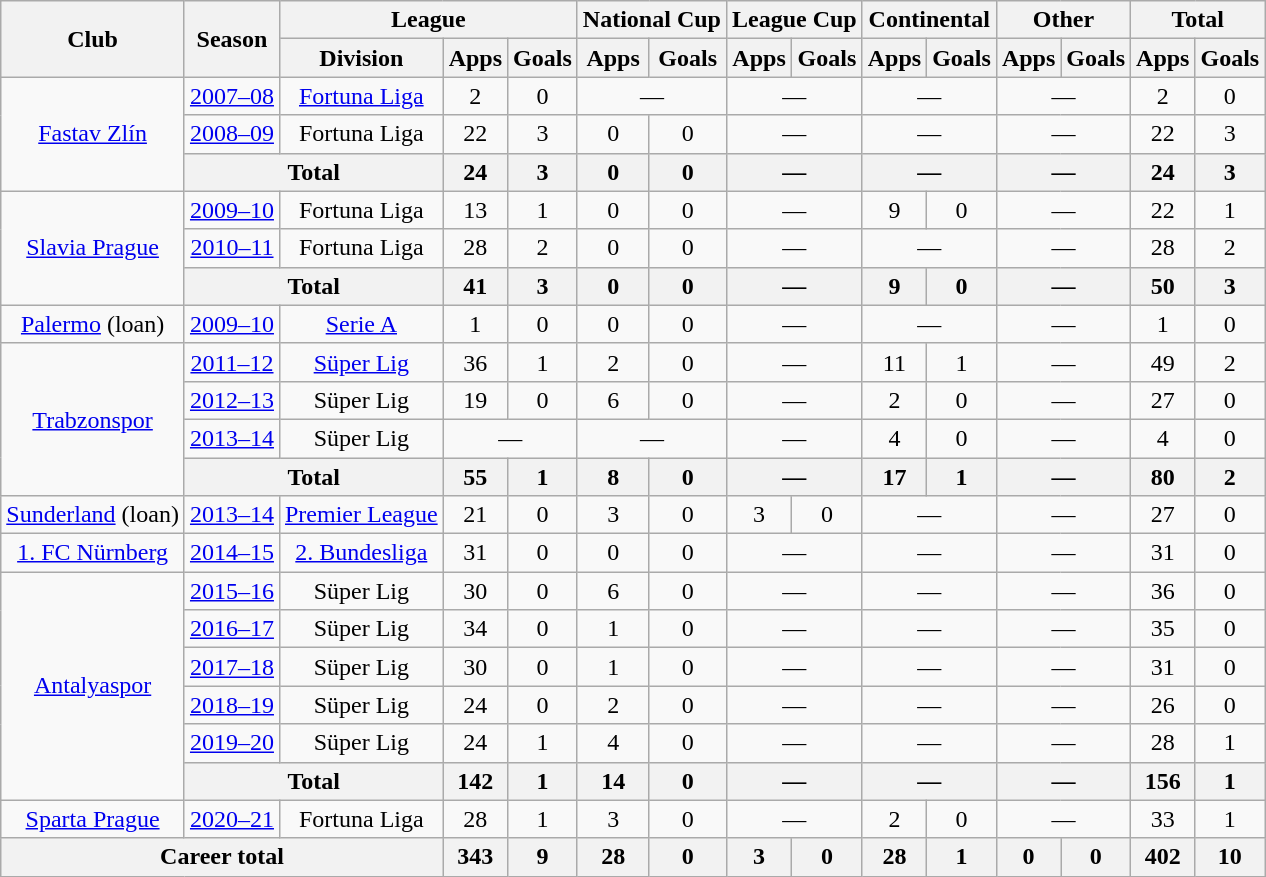<table class="wikitable" style="text-align:center">
<tr>
<th rowspan="2">Club</th>
<th rowspan="2">Season</th>
<th colspan="3">League</th>
<th colspan="2">National Cup</th>
<th colspan="2">League Cup</th>
<th colspan="2">Continental</th>
<th colspan="2">Other</th>
<th colspan="2">Total</th>
</tr>
<tr>
<th>Division</th>
<th>Apps</th>
<th>Goals</th>
<th>Apps</th>
<th>Goals</th>
<th>Apps</th>
<th>Goals</th>
<th>Apps</th>
<th>Goals</th>
<th>Apps</th>
<th>Goals</th>
<th>Apps</th>
<th>Goals</th>
</tr>
<tr>
<td rowspan="3"><a href='#'>Fastav Zlín</a></td>
<td><a href='#'>2007–08</a></td>
<td><a href='#'>Fortuna Liga</a></td>
<td>2</td>
<td>0</td>
<td colspan="2">—</td>
<td colspan="2">—</td>
<td colspan="2">—</td>
<td colspan="2">—</td>
<td>2</td>
<td>0</td>
</tr>
<tr>
<td><a href='#'>2008–09</a></td>
<td>Fortuna Liga</td>
<td>22</td>
<td>3</td>
<td>0</td>
<td>0</td>
<td colspan="2">—</td>
<td colspan="2">—</td>
<td colspan="2">—</td>
<td>22</td>
<td>3</td>
</tr>
<tr>
<th colspan="2">Total</th>
<th>24</th>
<th>3</th>
<th>0</th>
<th>0</th>
<th colspan="2">—</th>
<th colspan="2">—</th>
<th colspan="2">—</th>
<th>24</th>
<th>3</th>
</tr>
<tr>
<td rowspan="3"><a href='#'>Slavia Prague</a></td>
<td><a href='#'>2009–10</a></td>
<td>Fortuna Liga</td>
<td>13</td>
<td>1</td>
<td>0</td>
<td>0</td>
<td colspan="2">—</td>
<td>9</td>
<td>0</td>
<td colspan="2">—</td>
<td>22</td>
<td>1</td>
</tr>
<tr>
<td><a href='#'>2010–11</a></td>
<td>Fortuna Liga</td>
<td>28</td>
<td>2</td>
<td>0</td>
<td>0</td>
<td colspan="2">—</td>
<td colspan="2">—</td>
<td colspan="2">—</td>
<td>28</td>
<td>2</td>
</tr>
<tr>
<th colspan="2">Total</th>
<th>41</th>
<th>3</th>
<th>0</th>
<th>0</th>
<th colspan="2">—</th>
<th>9</th>
<th>0</th>
<th colspan="2">—</th>
<th>50</th>
<th>3</th>
</tr>
<tr>
<td><a href='#'>Palermo</a> (loan)</td>
<td><a href='#'>2009–10</a></td>
<td><a href='#'>Serie A</a></td>
<td>1</td>
<td>0</td>
<td>0</td>
<td>0</td>
<td colspan="2">—</td>
<td colspan="2">—</td>
<td colspan="2">—</td>
<td>1</td>
<td>0</td>
</tr>
<tr>
<td rowspan="4"><a href='#'>Trabzonspor</a></td>
<td><a href='#'>2011–12</a></td>
<td><a href='#'>Süper Lig</a></td>
<td>36</td>
<td>1</td>
<td>2</td>
<td>0</td>
<td colspan="2">—</td>
<td>11</td>
<td>1</td>
<td colspan="2">—</td>
<td>49</td>
<td>2</td>
</tr>
<tr>
<td><a href='#'>2012–13</a></td>
<td>Süper Lig</td>
<td>19</td>
<td>0</td>
<td>6</td>
<td>0</td>
<td colspan="2">—</td>
<td>2</td>
<td>0</td>
<td colspan="2">—</td>
<td>27</td>
<td>0</td>
</tr>
<tr>
<td><a href='#'>2013–14</a></td>
<td>Süper Lig</td>
<td colspan="2">—</td>
<td colspan="2">—</td>
<td colspan="2">—</td>
<td>4</td>
<td>0</td>
<td colspan="2">—</td>
<td>4</td>
<td>0</td>
</tr>
<tr>
<th colspan="2">Total</th>
<th>55</th>
<th>1</th>
<th>8</th>
<th>0</th>
<th colspan="2">—</th>
<th>17</th>
<th>1</th>
<th colspan="2">—</th>
<th>80</th>
<th>2</th>
</tr>
<tr>
<td><a href='#'>Sunderland</a> (loan)</td>
<td><a href='#'>2013–14</a></td>
<td><a href='#'>Premier League</a></td>
<td>21</td>
<td>0</td>
<td>3</td>
<td>0</td>
<td>3</td>
<td>0</td>
<td colspan="2">—</td>
<td colspan="2">—</td>
<td>27</td>
<td>0</td>
</tr>
<tr>
<td><a href='#'>1. FC Nürnberg</a></td>
<td><a href='#'>2014–15</a></td>
<td><a href='#'>2. Bundesliga</a></td>
<td>31</td>
<td>0</td>
<td>0</td>
<td>0</td>
<td colspan="2">—</td>
<td colspan="2">—</td>
<td colspan="2">—</td>
<td>31</td>
<td>0</td>
</tr>
<tr>
<td rowspan="6"><a href='#'>Antalyaspor</a></td>
<td><a href='#'>2015–16</a></td>
<td>Süper Lig</td>
<td>30</td>
<td>0</td>
<td>6</td>
<td>0</td>
<td colspan="2">—</td>
<td colspan="2">—</td>
<td colspan="2">—</td>
<td>36</td>
<td>0</td>
</tr>
<tr>
<td><a href='#'>2016–17</a></td>
<td>Süper Lig</td>
<td>34</td>
<td>0</td>
<td>1</td>
<td>0</td>
<td colspan="2">—</td>
<td colspan="2">—</td>
<td colspan="2">—</td>
<td>35</td>
<td>0</td>
</tr>
<tr>
<td><a href='#'>2017–18</a></td>
<td>Süper Lig</td>
<td>30</td>
<td>0</td>
<td>1</td>
<td>0</td>
<td colspan="2">—</td>
<td colspan="2">—</td>
<td colspan="2">—</td>
<td>31</td>
<td>0</td>
</tr>
<tr>
<td><a href='#'>2018–19</a></td>
<td>Süper Lig</td>
<td>24</td>
<td>0</td>
<td>2</td>
<td>0</td>
<td colspan="2">—</td>
<td colspan="2">—</td>
<td colspan="2">—</td>
<td>26</td>
<td>0</td>
</tr>
<tr>
<td><a href='#'>2019–20</a></td>
<td>Süper Lig</td>
<td>24</td>
<td>1</td>
<td>4</td>
<td>0</td>
<td colspan="2">—</td>
<td colspan="2">—</td>
<td colspan="2">—</td>
<td>28</td>
<td>1</td>
</tr>
<tr>
<th colspan="2">Total</th>
<th>142</th>
<th>1</th>
<th>14</th>
<th>0</th>
<th colspan="2">—</th>
<th colspan="2">—</th>
<th colspan="2">—</th>
<th>156</th>
<th>1</th>
</tr>
<tr>
<td><a href='#'>Sparta Prague</a></td>
<td><a href='#'>2020–21</a></td>
<td>Fortuna Liga</td>
<td>28</td>
<td>1</td>
<td>3</td>
<td>0</td>
<td colspan="2">—</td>
<td>2</td>
<td>0</td>
<td colspan="2">—</td>
<td>33</td>
<td>1</td>
</tr>
<tr>
<th colspan="3">Career total</th>
<th>343</th>
<th>9</th>
<th>28</th>
<th>0</th>
<th>3</th>
<th>0</th>
<th>28</th>
<th>1</th>
<th>0</th>
<th>0</th>
<th>402</th>
<th>10</th>
</tr>
</table>
